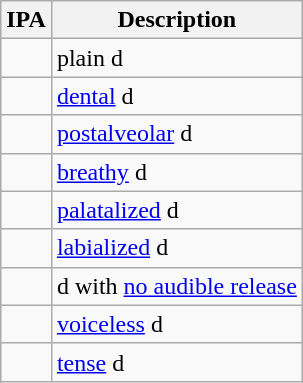<table class="wikitable">
<tr>
<th>IPA</th>
<th>Description</th>
</tr>
<tr>
<td style="font-size:1.714em"></td>
<td>plain d</td>
</tr>
<tr>
<td style="font-size:1.714em"></td>
<td><a href='#'>dental</a> d</td>
</tr>
<tr>
<td style="font-size:1.714em"></td>
<td><a href='#'>postalveolar</a> d</td>
</tr>
<tr>
<td style="font-size:1.714em"></td>
<td><a href='#'>breathy</a> d</td>
</tr>
<tr>
<td style="font-size:1.714em"></td>
<td><a href='#'>palatalized</a> d</td>
</tr>
<tr>
<td style="font-size:1.714em"></td>
<td><a href='#'>labialized</a> d</td>
</tr>
<tr>
<td style="font-size:1.714em"></td>
<td>d with <a href='#'>no audible release</a></td>
</tr>
<tr>
<td style="font-size:1.714em"></td>
<td><a href='#'>voiceless</a> d</td>
</tr>
<tr>
<td style="font-size:1.714em"></td>
<td><a href='#'>tense</a> d</td>
</tr>
</table>
